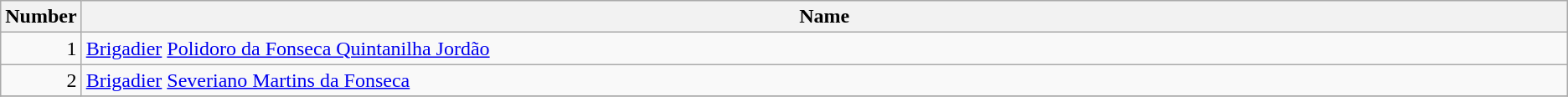<table class="wikitable">
<tr>
<th width="5%">Number</th>
<th>Name</th>
</tr>
<tr>
<td align=right>1</td>
<td rowspan=1><a href='#'>Brigadier</a> <a href='#'>Polidoro da Fonseca Quintanilha Jordão</a></td>
</tr>
<tr>
<td align=right>2</td>
<td><a href='#'>Brigadier</a> <a href='#'>Severiano Martins da Fonseca</a></td>
</tr>
<tr>
</tr>
</table>
